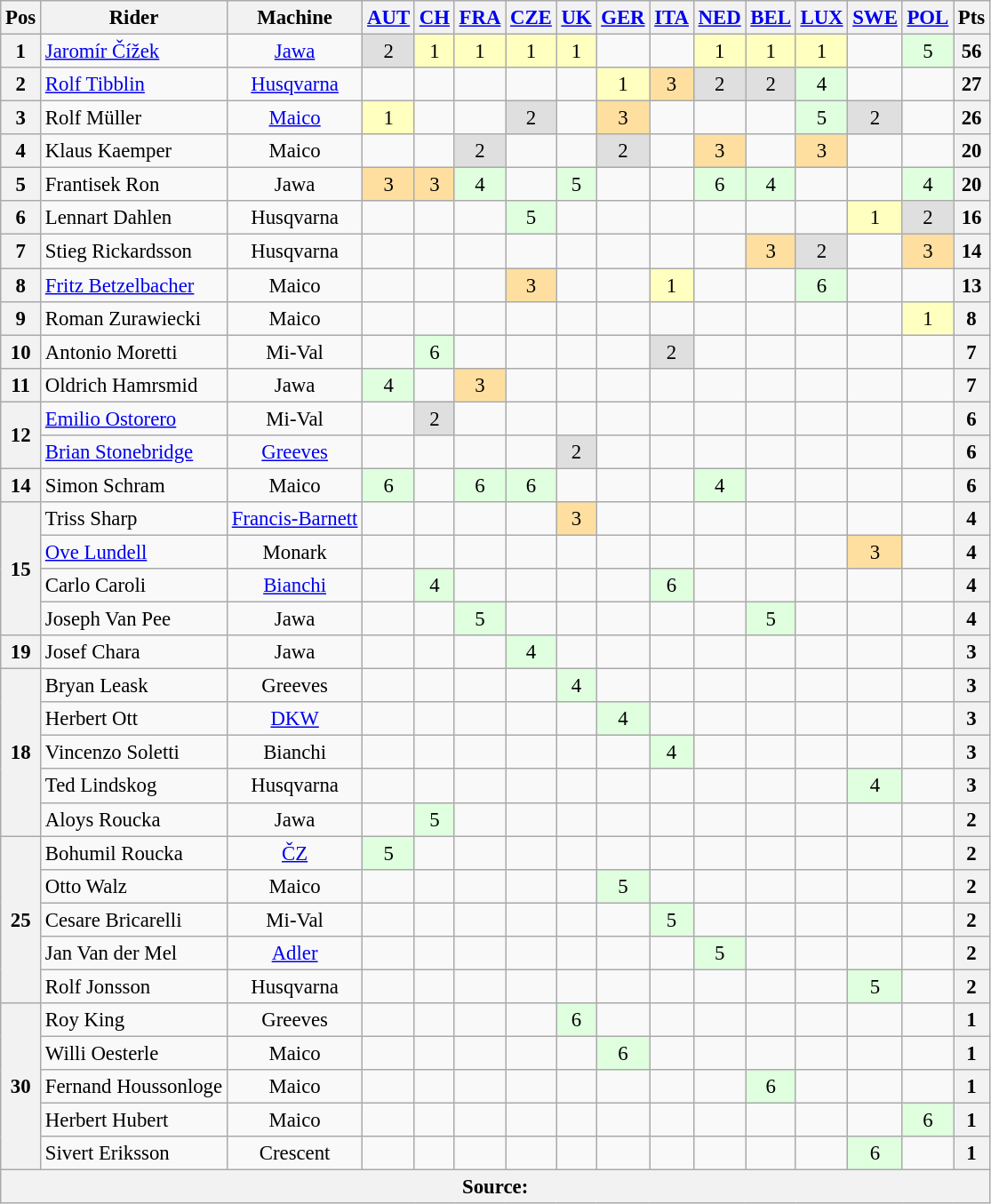<table class="wikitable" style="font-size: 95%; text-align:center">
<tr valign="top">
<th valign="middle">Pos</th>
<th valign="middle">Rider</th>
<th valign="middle">Machine</th>
<th><a href='#'>AUT</a><br></th>
<th><a href='#'>CH</a><br></th>
<th><a href='#'>FRA</a><br></th>
<th><a href='#'>CZE</a><br></th>
<th><a href='#'>UK</a><br></th>
<th><a href='#'>GER</a><br></th>
<th><a href='#'>ITA</a><br></th>
<th><a href='#'>NED</a><br></th>
<th><a href='#'>BEL</a><br></th>
<th><a href='#'>LUX</a><br></th>
<th><a href='#'>SWE</a><br></th>
<th><a href='#'>POL</a><br></th>
<th valign="middle">Pts</th>
</tr>
<tr>
<th>1</th>
<td align=left> <a href='#'>Jaromír Čížek</a></td>
<td><a href='#'>Jawa</a></td>
<td style="background:#dfdfdf;">2</td>
<td style="background:#ffffbf;">1</td>
<td style="background:#ffffbf;">1</td>
<td style="background:#ffffbf;">1</td>
<td style="background:#ffffbf;">1</td>
<td></td>
<td></td>
<td style="background:#ffffbf;">1</td>
<td style="background:#ffffbf;">1</td>
<td style="background:#ffffbf;">1</td>
<td></td>
<td style="background:#dfffdf;">5</td>
<th>56</th>
</tr>
<tr>
<th>2</th>
<td align=left> <a href='#'>Rolf Tibblin</a></td>
<td><a href='#'>Husqvarna</a></td>
<td></td>
<td></td>
<td></td>
<td></td>
<td></td>
<td style="background:#ffffbf;">1</td>
<td style="background:#ffdf9f;">3</td>
<td style="background:#dfdfdf;">2</td>
<td style="background:#dfdfdf;">2</td>
<td style="background:#dfffdf;">4</td>
<td></td>
<td></td>
<th>27</th>
</tr>
<tr>
<th>3</th>
<td align=left> Rolf Müller</td>
<td><a href='#'>Maico</a></td>
<td style="background:#ffffbf;">1</td>
<td></td>
<td></td>
<td style="background:#dfdfdf;">2</td>
<td></td>
<td style="background:#ffdf9f;">3</td>
<td></td>
<td></td>
<td></td>
<td style="background:#dfffdf;">5</td>
<td style="background:#dfdfdf;">2</td>
<td></td>
<th>26</th>
</tr>
<tr>
<th>4</th>
<td align=left> Klaus Kaemper</td>
<td>Maico</td>
<td></td>
<td></td>
<td style="background:#dfdfdf;">2</td>
<td></td>
<td></td>
<td style="background:#dfdfdf;">2</td>
<td></td>
<td style="background:#ffdf9f;">3</td>
<td></td>
<td style="background:#ffdf9f;">3</td>
<td></td>
<td></td>
<th>20</th>
</tr>
<tr>
<th>5</th>
<td align=left> Frantisek Ron</td>
<td>Jawa</td>
<td style="background:#ffdf9f;">3</td>
<td style="background:#ffdf9f;">3</td>
<td style="background:#dfffdf;">4</td>
<td></td>
<td style="background:#dfffdf;">5</td>
<td></td>
<td></td>
<td style="background:#dfffdf;">6</td>
<td style="background:#dfffdf;">4</td>
<td></td>
<td></td>
<td style="background:#dfffdf;">4</td>
<th>20</th>
</tr>
<tr>
<th>6</th>
<td align=left> Lennart Dahlen</td>
<td>Husqvarna</td>
<td></td>
<td></td>
<td></td>
<td style="background:#dfffdf;">5</td>
<td></td>
<td></td>
<td></td>
<td></td>
<td></td>
<td></td>
<td style="background:#ffffbf;">1</td>
<td style="background:#dfdfdf;">2</td>
<th>16</th>
</tr>
<tr>
<th>7</th>
<td align=left> Stieg Rickardsson</td>
<td>Husqvarna</td>
<td></td>
<td></td>
<td></td>
<td></td>
<td></td>
<td></td>
<td></td>
<td></td>
<td style="background:#ffdf9f;">3</td>
<td style="background:#dfdfdf;">2</td>
<td></td>
<td style="background:#ffdf9f;">3</td>
<th>14</th>
</tr>
<tr>
<th>8</th>
<td align=left> <a href='#'>Fritz Betzelbacher</a></td>
<td>Maico</td>
<td></td>
<td></td>
<td></td>
<td style="background:#ffdf9f;">3</td>
<td></td>
<td></td>
<td style="background:#ffffbf;">1</td>
<td></td>
<td></td>
<td style="background:#dfffdf;">6</td>
<td></td>
<td></td>
<th>13</th>
</tr>
<tr>
<th>9</th>
<td align=left> Roman Zurawiecki</td>
<td>Maico</td>
<td></td>
<td></td>
<td></td>
<td></td>
<td></td>
<td></td>
<td></td>
<td></td>
<td></td>
<td></td>
<td></td>
<td style="background:#ffffbf;">1</td>
<th>8</th>
</tr>
<tr>
<th>10</th>
<td align=left> Antonio Moretti</td>
<td>Mi-Val</td>
<td></td>
<td style="background:#dfffdf;">6</td>
<td></td>
<td></td>
<td></td>
<td></td>
<td style="background:#dfdfdf;">2</td>
<td></td>
<td></td>
<td></td>
<td></td>
<td></td>
<th>7</th>
</tr>
<tr>
<th>11</th>
<td align=left> Oldrich Hamrsmid</td>
<td>Jawa</td>
<td style="background:#dfffdf;">4</td>
<td></td>
<td style="background:#ffdf9f;">3</td>
<td></td>
<td></td>
<td></td>
<td></td>
<td></td>
<td></td>
<td></td>
<td></td>
<td></td>
<th>7</th>
</tr>
<tr>
<th rowspan=2>12</th>
<td align=left> <a href='#'>Emilio Ostorero</a></td>
<td>Mi-Val</td>
<td></td>
<td style="background:#dfdfdf;">2</td>
<td></td>
<td></td>
<td></td>
<td></td>
<td></td>
<td></td>
<td></td>
<td></td>
<td></td>
<td></td>
<th>6</th>
</tr>
<tr>
<td align=left>  <a href='#'>Brian Stonebridge</a></td>
<td><a href='#'>Greeves</a></td>
<td></td>
<td></td>
<td></td>
<td></td>
<td style="background:#dfdfdf;">2</td>
<td></td>
<td></td>
<td></td>
<td></td>
<td></td>
<td></td>
<td></td>
<th>6</th>
</tr>
<tr>
<th>14</th>
<td align=left> Simon Schram</td>
<td>Maico</td>
<td style="background:#dfffdf;">6</td>
<td></td>
<td style="background:#dfffdf;">6</td>
<td style="background:#dfffdf;">6</td>
<td></td>
<td></td>
<td></td>
<td style="background:#dfffdf;">4</td>
<td></td>
<td></td>
<td></td>
<td></td>
<th>6</th>
</tr>
<tr>
<th rowspan=4>15</th>
<td align=left> Triss Sharp</td>
<td><a href='#'>Francis-Barnett</a></td>
<td></td>
<td></td>
<td></td>
<td></td>
<td style="background:#ffdf9f;">3</td>
<td></td>
<td></td>
<td></td>
<td></td>
<td></td>
<td></td>
<td></td>
<th>4</th>
</tr>
<tr>
<td align=left> <a href='#'>Ove Lundell</a></td>
<td>Monark</td>
<td></td>
<td></td>
<td></td>
<td></td>
<td></td>
<td></td>
<td></td>
<td></td>
<td></td>
<td></td>
<td style="background:#ffdf9f;">3</td>
<td></td>
<th>4</th>
</tr>
<tr>
<td align=left> Carlo Caroli</td>
<td><a href='#'>Bianchi</a></td>
<td></td>
<td style="background:#dfffdf;">4</td>
<td></td>
<td></td>
<td></td>
<td></td>
<td style="background:#dfffdf;">6</td>
<td></td>
<td></td>
<td></td>
<td></td>
<td></td>
<th>4</th>
</tr>
<tr>
<td align=left> Joseph Van Pee</td>
<td>Jawa</td>
<td></td>
<td></td>
<td style="background:#dfffdf;">5</td>
<td></td>
<td></td>
<td></td>
<td></td>
<td></td>
<td style="background:#dfffdf;">5</td>
<td></td>
<td></td>
<td></td>
<th>4</th>
</tr>
<tr>
<th>19</th>
<td align=left> Josef Chara</td>
<td>Jawa</td>
<td></td>
<td></td>
<td></td>
<td style="background:#dfffdf;">4</td>
<td></td>
<td></td>
<td></td>
<td></td>
<td></td>
<td></td>
<td></td>
<td></td>
<th>3</th>
</tr>
<tr>
<th rowspan=5>18</th>
<td align=left> Bryan Leask</td>
<td>Greeves</td>
<td></td>
<td></td>
<td></td>
<td></td>
<td style="background:#dfffdf;">4</td>
<td></td>
<td></td>
<td></td>
<td></td>
<td></td>
<td></td>
<td></td>
<th>3</th>
</tr>
<tr>
<td align=left> Herbert Ott</td>
<td><a href='#'>DKW</a></td>
<td></td>
<td></td>
<td></td>
<td></td>
<td></td>
<td style="background:#dfffdf;">4</td>
<td></td>
<td></td>
<td></td>
<td></td>
<td></td>
<td></td>
<th>3</th>
</tr>
<tr>
<td align=left> Vincenzo Soletti</td>
<td>Bianchi</td>
<td></td>
<td></td>
<td></td>
<td></td>
<td></td>
<td></td>
<td style="background:#dfffdf;">4</td>
<td></td>
<td></td>
<td></td>
<td></td>
<td></td>
<th>3</th>
</tr>
<tr>
<td align=left> Ted Lindskog</td>
<td>Husqvarna</td>
<td></td>
<td></td>
<td></td>
<td></td>
<td></td>
<td></td>
<td></td>
<td></td>
<td></td>
<td></td>
<td style="background:#dfffdf;">4</td>
<td></td>
<th>3</th>
</tr>
<tr>
<td align=left> Aloys Roucka</td>
<td>Jawa</td>
<td></td>
<td style="background:#dfffdf;">5</td>
<td></td>
<td></td>
<td></td>
<td></td>
<td></td>
<td></td>
<td></td>
<td></td>
<td></td>
<td></td>
<th>2</th>
</tr>
<tr>
<th rowspan=5>25</th>
<td align=left> Bohumil Roucka</td>
<td><a href='#'>ČZ</a></td>
<td style="background:#dfffdf;">5</td>
<td></td>
<td></td>
<td></td>
<td></td>
<td></td>
<td></td>
<td></td>
<td></td>
<td></td>
<td></td>
<td></td>
<th>2</th>
</tr>
<tr>
<td align=left> Otto Walz</td>
<td>Maico</td>
<td></td>
<td></td>
<td></td>
<td></td>
<td></td>
<td style="background:#dfffdf;">5</td>
<td></td>
<td></td>
<td></td>
<td></td>
<td></td>
<td></td>
<th>2</th>
</tr>
<tr>
<td align=left> Cesare Bricarelli</td>
<td>Mi-Val</td>
<td></td>
<td></td>
<td></td>
<td></td>
<td></td>
<td></td>
<td style="background:#dfffdf;">5</td>
<td></td>
<td></td>
<td></td>
<td></td>
<td></td>
<th>2</th>
</tr>
<tr>
<td align=left> Jan Van der Mel</td>
<td><a href='#'>Adler</a></td>
<td></td>
<td></td>
<td></td>
<td></td>
<td></td>
<td></td>
<td></td>
<td style="background:#dfffdf;">5</td>
<td></td>
<td></td>
<td></td>
<td></td>
<th>2</th>
</tr>
<tr>
<td align=left> Rolf Jonsson</td>
<td>Husqvarna</td>
<td></td>
<td></td>
<td></td>
<td></td>
<td></td>
<td></td>
<td></td>
<td></td>
<td></td>
<td></td>
<td style="background:#dfffdf;">5</td>
<td></td>
<th>2</th>
</tr>
<tr>
<th rowspan=5>30</th>
<td align=left> Roy King</td>
<td>Greeves</td>
<td></td>
<td></td>
<td></td>
<td></td>
<td style="background:#dfffdf;">6</td>
<td></td>
<td></td>
<td></td>
<td></td>
<td></td>
<td></td>
<td></td>
<th>1</th>
</tr>
<tr>
<td align=left> Willi Oesterle</td>
<td>Maico</td>
<td></td>
<td></td>
<td></td>
<td></td>
<td></td>
<td style="background:#dfffdf;">6</td>
<td></td>
<td></td>
<td></td>
<td></td>
<td></td>
<td></td>
<th>1</th>
</tr>
<tr>
<td align=left> Fernand Houssonloge</td>
<td>Maico</td>
<td></td>
<td></td>
<td></td>
<td></td>
<td></td>
<td></td>
<td></td>
<td></td>
<td style="background:#dfffdf;">6</td>
<td></td>
<td></td>
<td></td>
<th>1</th>
</tr>
<tr>
<td align=left> Herbert Hubert</td>
<td>Maico</td>
<td></td>
<td></td>
<td></td>
<td></td>
<td></td>
<td></td>
<td></td>
<td></td>
<td></td>
<td></td>
<td></td>
<td style="background:#dfffdf;">6</td>
<th>1</th>
</tr>
<tr>
<td align=left> Sivert Eriksson</td>
<td>Crescent</td>
<td></td>
<td></td>
<td></td>
<td></td>
<td></td>
<td></td>
<td></td>
<td></td>
<td></td>
<td></td>
<td style="background:#dfffdf;">6</td>
<td></td>
<th>1</th>
</tr>
<tr>
<th colspan=16>Source:</th>
</tr>
</table>
